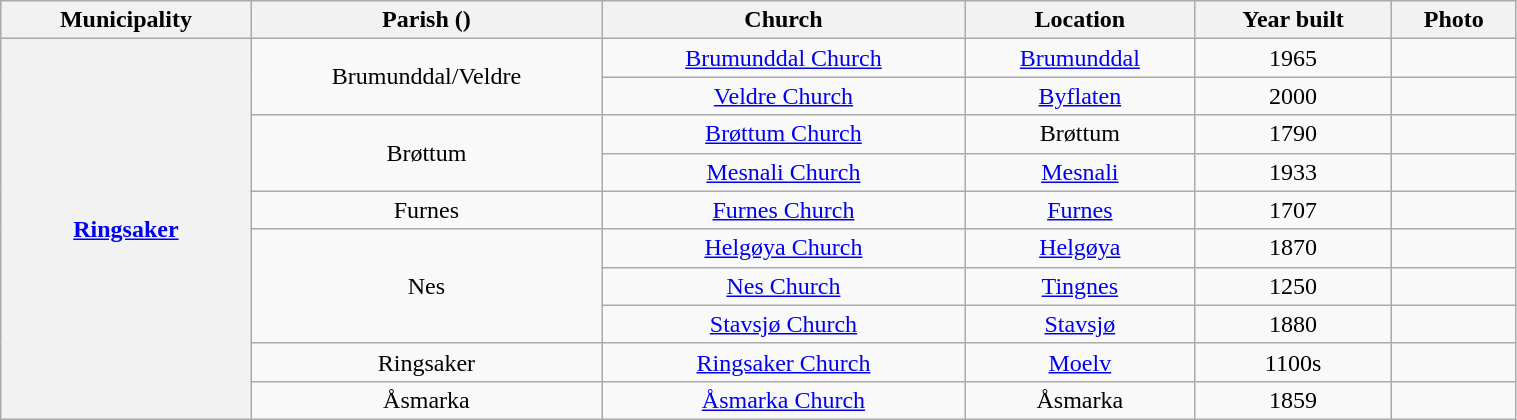<table class="wikitable" style="text-align: center; width: 80%;">
<tr>
<th>Municipality</th>
<th>Parish ()</th>
<th>Church</th>
<th>Location</th>
<th>Year built</th>
<th>Photo</th>
</tr>
<tr>
<th rowspan="10"><a href='#'>Ringsaker</a></th>
<td rowspan="2">Brumunddal/Veldre</td>
<td><a href='#'>Brumunddal Church</a></td>
<td><a href='#'>Brumunddal</a></td>
<td>1965</td>
<td></td>
</tr>
<tr>
<td><a href='#'>Veldre Church</a></td>
<td><a href='#'>Byflaten</a></td>
<td>2000</td>
<td></td>
</tr>
<tr>
<td rowspan="2">Brøttum</td>
<td><a href='#'>Brøttum Church</a></td>
<td>Brøttum</td>
<td>1790</td>
<td></td>
</tr>
<tr>
<td><a href='#'>Mesnali Church</a></td>
<td><a href='#'>Mesnali</a></td>
<td>1933</td>
<td></td>
</tr>
<tr>
<td rowspan="1">Furnes</td>
<td><a href='#'>Furnes Church</a></td>
<td><a href='#'>Furnes</a></td>
<td>1707</td>
<td></td>
</tr>
<tr>
<td rowspan="3">Nes</td>
<td><a href='#'>Helgøya Church</a></td>
<td><a href='#'>Helgøya</a></td>
<td>1870</td>
<td></td>
</tr>
<tr>
<td><a href='#'>Nes Church</a></td>
<td><a href='#'>Tingnes</a></td>
<td>1250</td>
<td></td>
</tr>
<tr>
<td><a href='#'>Stavsjø Church</a></td>
<td><a href='#'>Stavsjø</a></td>
<td>1880</td>
<td></td>
</tr>
<tr>
<td rowspan="1">Ringsaker</td>
<td><a href='#'>Ringsaker Church</a></td>
<td><a href='#'>Moelv</a></td>
<td>1100s</td>
<td></td>
</tr>
<tr>
<td rowspan="1">Åsmarka</td>
<td><a href='#'>Åsmarka Church</a></td>
<td>Åsmarka</td>
<td>1859</td>
<td></td>
</tr>
</table>
